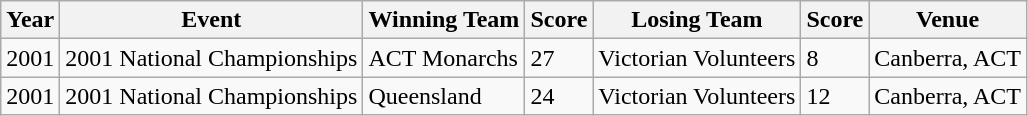<table class="wikitable">
<tr>
<th>Year</th>
<th>Event</th>
<th>Winning Team</th>
<th>Score</th>
<th>Losing Team</th>
<th>Score</th>
<th>Venue</th>
</tr>
<tr>
<td>2001</td>
<td>2001 National Championships</td>
<td>ACT Monarchs</td>
<td>27</td>
<td>Victorian Volunteers</td>
<td>8</td>
<td>Canberra, ACT</td>
</tr>
<tr>
<td>2001</td>
<td>2001 National Championships</td>
<td>Queensland</td>
<td>24</td>
<td>Victorian Volunteers</td>
<td>12</td>
<td>Canberra, ACT</td>
</tr>
</table>
